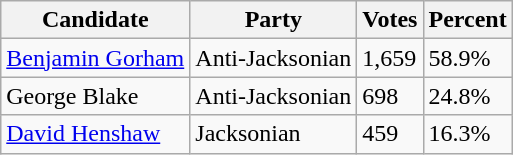<table class=wikitable>
<tr>
<th>Candidate</th>
<th>Party</th>
<th>Votes</th>
<th>Percent</th>
</tr>
<tr>
<td><a href='#'>Benjamin Gorham</a></td>
<td>Anti-Jacksonian</td>
<td>1,659</td>
<td>58.9%</td>
</tr>
<tr>
<td>George Blake</td>
<td>Anti-Jacksonian</td>
<td>698</td>
<td>24.8%</td>
</tr>
<tr>
<td><a href='#'>David Henshaw</a></td>
<td>Jacksonian</td>
<td>459</td>
<td>16.3%</td>
</tr>
</table>
